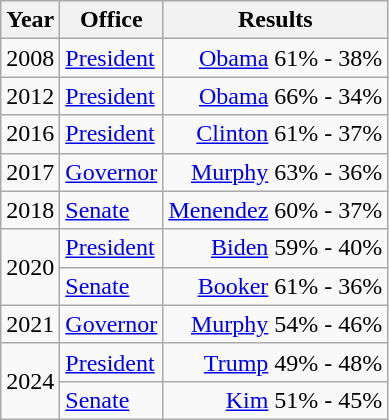<table class=wikitable>
<tr>
<th>Year</th>
<th>Office</th>
<th>Results</th>
</tr>
<tr>
<td>2008</td>
<td><a href='#'>President</a></td>
<td align="right" ><a href='#'>Obama</a> 61% - 38%</td>
</tr>
<tr>
<td>2012</td>
<td><a href='#'>President</a></td>
<td align="right" ><a href='#'>Obama</a> 66% - 34%</td>
</tr>
<tr>
<td>2016</td>
<td><a href='#'>President</a></td>
<td align="right" ><a href='#'>Clinton</a> 61% - 37%</td>
</tr>
<tr>
<td>2017</td>
<td><a href='#'>Governor</a></td>
<td align="right" ><a href='#'>Murphy</a> 63% - 36%</td>
</tr>
<tr>
<td>2018</td>
<td><a href='#'>Senate</a></td>
<td align="right" ><a href='#'>Menendez</a> 60% - 37%</td>
</tr>
<tr>
<td rowspan=2>2020</td>
<td><a href='#'>President</a></td>
<td align="right" ><a href='#'>Biden</a> 59% - 40%</td>
</tr>
<tr>
<td><a href='#'>Senate</a></td>
<td align="right" ><a href='#'>Booker</a> 61% - 36%</td>
</tr>
<tr>
<td>2021</td>
<td><a href='#'>Governor</a></td>
<td align="right" ><a href='#'>Murphy</a> 54% - 46%</td>
</tr>
<tr>
<td rowspan=2>2024</td>
<td><a href='#'>President</a></td>
<td align="right" ><a href='#'>Trump</a> 49% - 48%</td>
</tr>
<tr>
<td><a href='#'>Senate</a></td>
<td align="right" ><a href='#'>Kim</a> 51% - 45%</td>
</tr>
</table>
